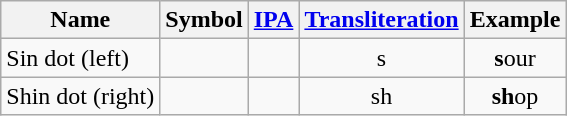<table class="wikitable" style="text-align: center">
<tr>
<th>Name</th>
<th>Symbol</th>
<th><a href='#'>IPA</a></th>
<th><a href='#'>Transliteration</a></th>
<th>Example</th>
</tr>
<tr>
<td style="text-align: left">Sin dot (left)</td>
<td></td>
<td></td>
<td>s</td>
<td><strong>s</strong>our</td>
</tr>
<tr>
<td style="text-align: left">Shin dot (right)</td>
<td></td>
<td></td>
<td>sh</td>
<td><strong>sh</strong>op</td>
</tr>
</table>
